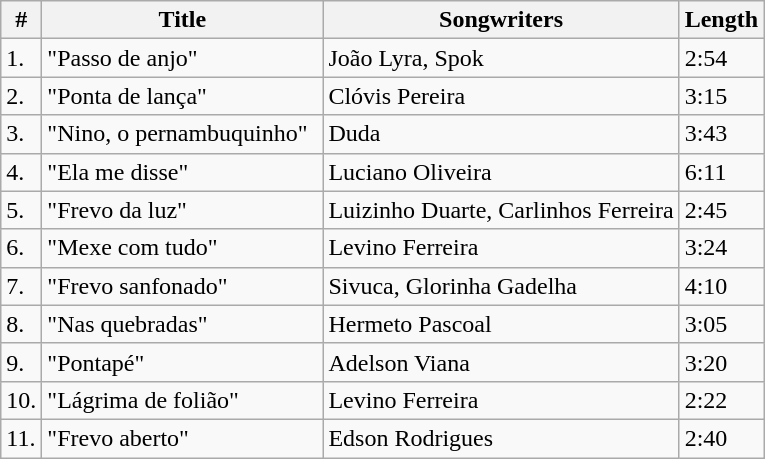<table class="wikitable">
<tr>
<th>#</th>
<th width="180">Title</th>
<th>Songwriters</th>
<th>Length</th>
</tr>
<tr>
<td>1.</td>
<td>"Passo de anjo"</td>
<td>João Lyra, Spok</td>
<td>2:54</td>
</tr>
<tr>
<td>2.</td>
<td>"Ponta de lança"</td>
<td>Clóvis Pereira</td>
<td>3:15</td>
</tr>
<tr>
<td>3.</td>
<td>"Nino, o pernambuquinho"</td>
<td>Duda</td>
<td>3:43</td>
</tr>
<tr>
<td>4.</td>
<td>"Ela me disse"</td>
<td>Luciano Oliveira</td>
<td>6:11</td>
</tr>
<tr>
<td>5.</td>
<td>"Frevo da luz"</td>
<td>Luizinho Duarte, Carlinhos Ferreira</td>
<td>2:45</td>
</tr>
<tr>
<td>6.</td>
<td>"Mexe com tudo"</td>
<td>Levino Ferreira</td>
<td>3:24</td>
</tr>
<tr>
<td>7.</td>
<td>"Frevo sanfonado"</td>
<td>Sivuca, Glorinha Gadelha</td>
<td>4:10</td>
</tr>
<tr>
<td>8.</td>
<td>"Nas quebradas"</td>
<td>Hermeto Pascoal</td>
<td>3:05</td>
</tr>
<tr>
<td>9.</td>
<td>"Pontapé"</td>
<td>Adelson Viana</td>
<td>3:20</td>
</tr>
<tr>
<td>10.</td>
<td>"Lágrima de folião"</td>
<td>Levino Ferreira</td>
<td>2:22</td>
</tr>
<tr>
<td>11.</td>
<td>"Frevo aberto"</td>
<td>Edson Rodrigues</td>
<td>2:40</td>
</tr>
</table>
